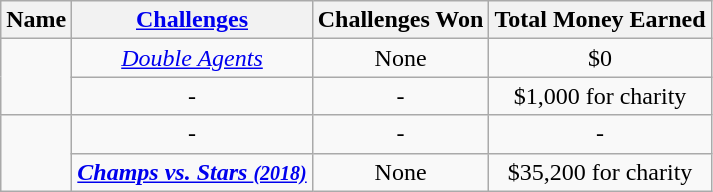<table class="wikitable" style="text-align: center">
<tr>
<th>Name</th>
<th><a href='#'>Challenges</a></th>
<th>Challenges Won</th>
<th>Total Money Earned</th>
</tr>
<tr>
<td rowspan=2></td>
<td><em><a href='#'>Double Agents</a></em></td>
<td>None</td>
<td>$0</td>
</tr>
<tr>
<td>-</td>
<td>-</td>
<td>$1,000 for charity</td>
</tr>
<tr>
<td rowspan=2></td>
<td>-</td>
<td>-</td>
<td>-</td>
</tr>
<tr>
<td><strong><em><a href='#'>Champs vs. Stars <small>(2018)</small></a></em></strong></td>
<td>None</td>
<td>$35,200 for charity</td>
</tr>
</table>
